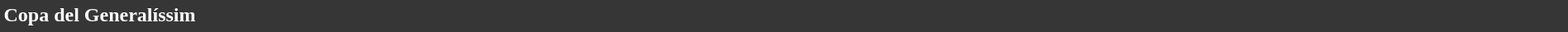<table style="width: 100%; background:#363636; color:white;">
<tr>
<td><strong>Copa del Generalíssim</strong></td>
</tr>
<tr>
</tr>
</table>
